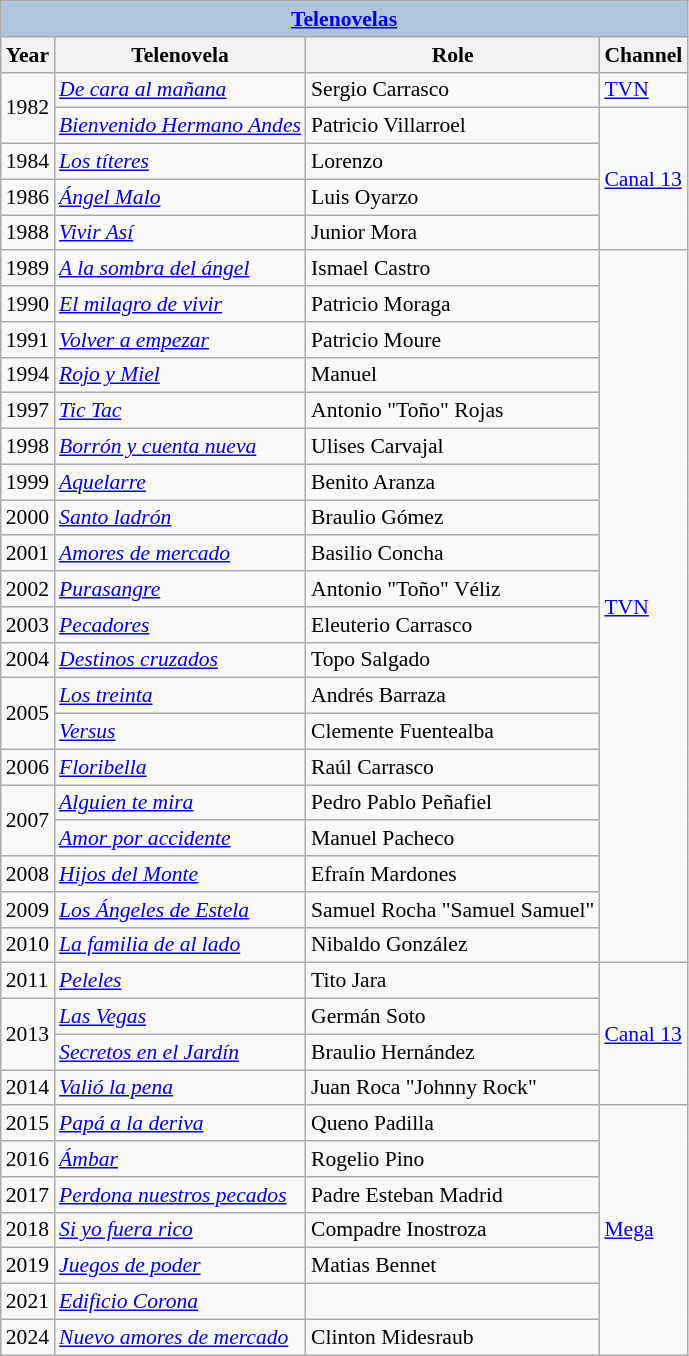<table class="wikitable" style="font-size: 90%;">
<tr>
<th colspan="4" style="background: LightSteelBlue;"><a href='#'>Telenovelas</a></th>
</tr>
<tr>
<th>Year</th>
<th>Telenovela</th>
<th>Role</th>
<th>Channel</th>
</tr>
<tr>
<td rowspan="2">1982</td>
<td><em><a href='#'>De cara al mañana</a></em></td>
<td>Sergio Carrasco</td>
<td><a href='#'>TVN</a></td>
</tr>
<tr>
<td><em><a href='#'>Bienvenido Hermano Andes</a></em></td>
<td>Patricio Villarroel</td>
<td rowspan="4"><a href='#'>Canal 13</a></td>
</tr>
<tr>
<td>1984</td>
<td><em><a href='#'>Los títeres</a></em></td>
<td>Lorenzo</td>
</tr>
<tr>
<td>1986</td>
<td><em><a href='#'>Ángel Malo</a></em></td>
<td>Luis Oyarzo</td>
</tr>
<tr>
<td>1988</td>
<td><em><a href='#'>Vivir Así</a></em></td>
<td>Junior Mora</td>
</tr>
<tr>
<td>1989</td>
<td><em><a href='#'>A la sombra del ángel</a></em></td>
<td>Ismael Castro</td>
<td rowspan="20"><a href='#'>TVN</a></td>
</tr>
<tr>
<td>1990</td>
<td><em><a href='#'>El milagro de vivir</a></em></td>
<td>Patricio Moraga</td>
</tr>
<tr>
<td>1991</td>
<td><em><a href='#'>Volver a empezar</a></em></td>
<td>Patricio Moure</td>
</tr>
<tr>
<td>1994</td>
<td><em><a href='#'>Rojo y Miel</a></em></td>
<td>Manuel</td>
</tr>
<tr>
<td>1997</td>
<td><em><a href='#'>Tic Tac</a></em></td>
<td>Antonio "Toño" Rojas</td>
</tr>
<tr>
<td>1998</td>
<td><em><a href='#'>Borrón y cuenta nueva</a></em></td>
<td>Ulises Carvajal</td>
</tr>
<tr>
<td>1999</td>
<td><em><a href='#'>Aquelarre</a></em></td>
<td>Benito Aranza</td>
</tr>
<tr>
<td>2000</td>
<td><em><a href='#'>Santo ladrón</a></em></td>
<td>Braulio Gómez</td>
</tr>
<tr>
<td>2001</td>
<td><em><a href='#'>Amores de mercado</a></em></td>
<td>Basilio Concha</td>
</tr>
<tr>
<td>2002</td>
<td><em><a href='#'>Purasangre</a></em></td>
<td>Antonio "Toño" Véliz</td>
</tr>
<tr>
<td>2003</td>
<td><em><a href='#'>Pecadores</a></em></td>
<td>Eleuterio Carrasco</td>
</tr>
<tr>
<td>2004</td>
<td><em><a href='#'>Destinos cruzados</a></em></td>
<td>Topo Salgado</td>
</tr>
<tr>
<td rowspan="2">2005</td>
<td><em><a href='#'>Los treinta</a></em></td>
<td>Andrés Barraza</td>
</tr>
<tr>
<td><em><a href='#'>Versus</a></em></td>
<td>Clemente Fuentealba</td>
</tr>
<tr>
<td>2006</td>
<td><em><a href='#'>Floribella</a></em></td>
<td>Raúl Carrasco</td>
</tr>
<tr>
<td rowspan="2">2007</td>
<td><em><a href='#'>Alguien te mira</a></em></td>
<td>Pedro Pablo Peñafiel</td>
</tr>
<tr>
<td><em><a href='#'>Amor por accidente</a></em></td>
<td>Manuel Pacheco</td>
</tr>
<tr>
<td>2008</td>
<td><em><a href='#'>Hijos del Monte</a></em></td>
<td>Efraín Mardones</td>
</tr>
<tr>
<td>2009</td>
<td><em><a href='#'>Los Ángeles de Estela</a></em></td>
<td>Samuel Rocha "Samuel Samuel"</td>
</tr>
<tr>
<td>2010</td>
<td><em><a href='#'>La familia de al lado</a></em></td>
<td>Nibaldo González</td>
</tr>
<tr>
<td>2011</td>
<td><em><a href='#'>Peleles</a></em></td>
<td>Tito Jara</td>
<td rowspan="4"><a href='#'>Canal 13</a></td>
</tr>
<tr>
<td rowspan="2">2013</td>
<td><em><a href='#'>Las Vegas</a></em></td>
<td>Germán Soto</td>
</tr>
<tr>
<td><em><a href='#'>Secretos en el Jardín</a></em></td>
<td>Braulio Hernández</td>
</tr>
<tr>
<td>2014</td>
<td><em><a href='#'>Valió la pena</a></em></td>
<td>Juan Roca "Johnny Rock"</td>
</tr>
<tr>
<td>2015</td>
<td><em><a href='#'>Papá a la deriva</a></em></td>
<td>Queno Padilla</td>
<td rowspan="7"><a href='#'>Mega</a></td>
</tr>
<tr>
<td>2016</td>
<td><em><a href='#'>Ámbar</a></em></td>
<td>Rogelio Pino</td>
</tr>
<tr>
<td>2017</td>
<td><em><a href='#'>Perdona nuestros pecados</a></em></td>
<td>Padre Esteban Madrid</td>
</tr>
<tr>
<td>2018</td>
<td><em><a href='#'>Si yo fuera rico</a></em></td>
<td>Compadre Inostroza</td>
</tr>
<tr>
<td>2019</td>
<td><em><a href='#'>Juegos de poder</a></em></td>
<td>Matias Bennet</td>
</tr>
<tr>
<td>2021</td>
<td><em><a href='#'>Edificio Corona</a></em></td>
<td></td>
</tr>
<tr>
<td>2024</td>
<td><em><a href='#'>Nuevo amores de mercado</a></em></td>
<td>Clinton Midesraub</td>
</tr>
</table>
